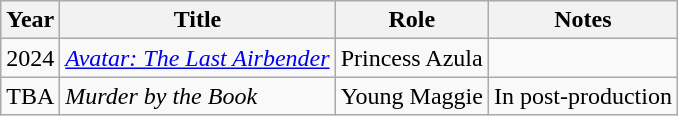<table class="wikitable">
<tr>
<th>Year</th>
<th>Title</th>
<th>Role</th>
<th>Notes</th>
</tr>
<tr>
<td>2024</td>
<td><em><a href='#'>Avatar: The Last Airbender</a></em></td>
<td>Princess Azula</td>
<td></td>
</tr>
<tr>
<td>TBA</td>
<td><em>Murder by the Book</em></td>
<td>Young Maggie</td>
<td>In post-production</td>
</tr>
</table>
